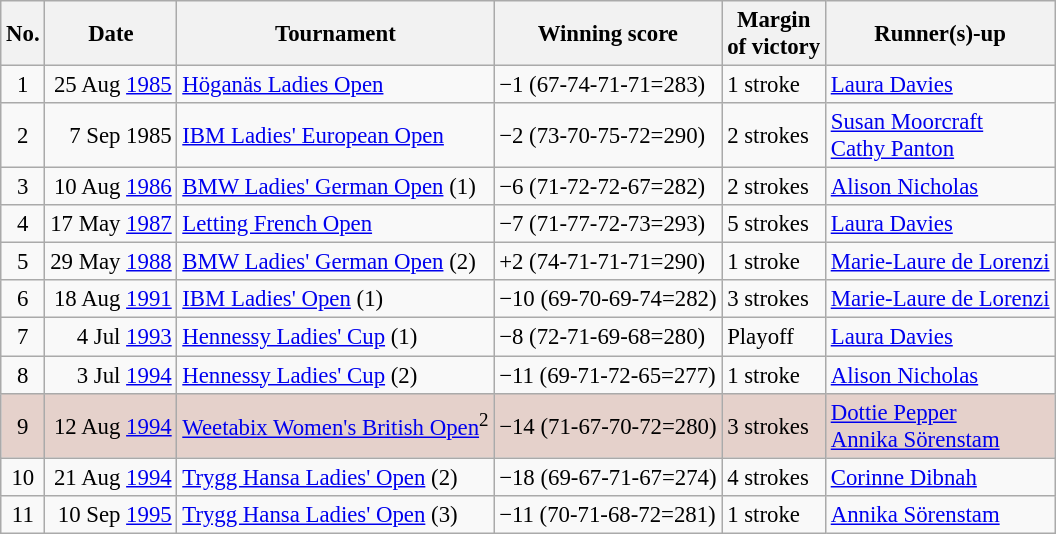<table class="wikitable" style="font-size:95%;">
<tr>
<th>No.</th>
<th>Date</th>
<th>Tournament</th>
<th>Winning score</th>
<th>Margin<br>of victory</th>
<th>Runner(s)-up</th>
</tr>
<tr>
<td align=center>1</td>
<td align=right>25 Aug <a href='#'>1985</a></td>
<td><a href='#'>Höganäs Ladies Open</a></td>
<td>−1 (67-74-71-71=283)</td>
<td>1 stroke</td>
<td> <a href='#'>Laura Davies</a></td>
</tr>
<tr>
<td align=center>2</td>
<td align=right>7 Sep 1985</td>
<td><a href='#'>IBM Ladies' European Open</a></td>
<td>−2 (73-70-75-72=290)</td>
<td>2 strokes</td>
<td> <a href='#'>Susan Moorcraft</a><br> <a href='#'>Cathy Panton</a></td>
</tr>
<tr>
<td align=center>3</td>
<td align=right>10 Aug <a href='#'>1986</a></td>
<td><a href='#'>BMW Ladies' German Open</a> (1)</td>
<td>−6 (71-72-72-67=282)</td>
<td>2 strokes</td>
<td> <a href='#'>Alison Nicholas</a></td>
</tr>
<tr>
<td align=center>4</td>
<td align=right>17 May <a href='#'>1987</a></td>
<td><a href='#'>Letting French Open</a></td>
<td>−7 (71-77-72-73=293)</td>
<td>5 strokes</td>
<td> <a href='#'>Laura Davies</a></td>
</tr>
<tr>
<td align=center>5</td>
<td align=right>29 May <a href='#'>1988</a></td>
<td><a href='#'>BMW Ladies' German Open</a> (2)</td>
<td>+2 (74-71-71-71=290)</td>
<td>1 stroke</td>
<td> <a href='#'>Marie-Laure de Lorenzi</a></td>
</tr>
<tr>
<td align=center>6</td>
<td align=right>18 Aug <a href='#'>1991</a></td>
<td><a href='#'>IBM Ladies' Open</a> (1)</td>
<td>−10 (69-70-69-74=282)</td>
<td>3 strokes</td>
<td> <a href='#'>Marie-Laure de Lorenzi</a></td>
</tr>
<tr>
<td align=center>7</td>
<td align=right>4 Jul <a href='#'>1993</a></td>
<td><a href='#'>Hennessy Ladies' Cup</a> (1)</td>
<td>−8 (72-71-69-68=280)</td>
<td>Playoff</td>
<td> <a href='#'>Laura Davies</a></td>
</tr>
<tr>
<td align=center>8</td>
<td align=right>3 Jul <a href='#'>1994</a></td>
<td><a href='#'>Hennessy Ladies' Cup</a> (2)</td>
<td>−11 (69-71-72-65=277)</td>
<td>1 stroke</td>
<td> <a href='#'>Alison Nicholas</a></td>
</tr>
<tr style="background:#e5d1cb;">
<td align=center>9</td>
<td align=right>12 Aug <a href='#'>1994</a></td>
<td><a href='#'>Weetabix Women's British Open</a><sup>2</sup></td>
<td>−14 (71-67-70-72=280)</td>
<td>3 strokes</td>
<td> <a href='#'>Dottie Pepper</a><br> <a href='#'>Annika Sörenstam</a></td>
</tr>
<tr>
<td align=center>10</td>
<td align=right>21 Aug <a href='#'>1994</a></td>
<td><a href='#'>Trygg Hansa Ladies' Open</a> (2)</td>
<td>−18 (69-67-71-67=274)</td>
<td>4 strokes</td>
<td> <a href='#'>Corinne Dibnah</a></td>
</tr>
<tr>
<td align=center>11</td>
<td align=right>10 Sep <a href='#'>1995</a></td>
<td><a href='#'>Trygg Hansa Ladies' Open</a> (3)</td>
<td>−11 (70-71-68-72=281)</td>
<td>1 stroke</td>
<td> <a href='#'>Annika Sörenstam</a></td>
</tr>
</table>
